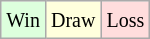<table class="wikitable">
<tr>
<td style="background-color: #ddffdd"><small>Win</small></td>
<td style="background-color: #ffffdd"><small>Draw</small></td>
<td style="background-color: #ffdddd"><small>Loss</small></td>
</tr>
</table>
